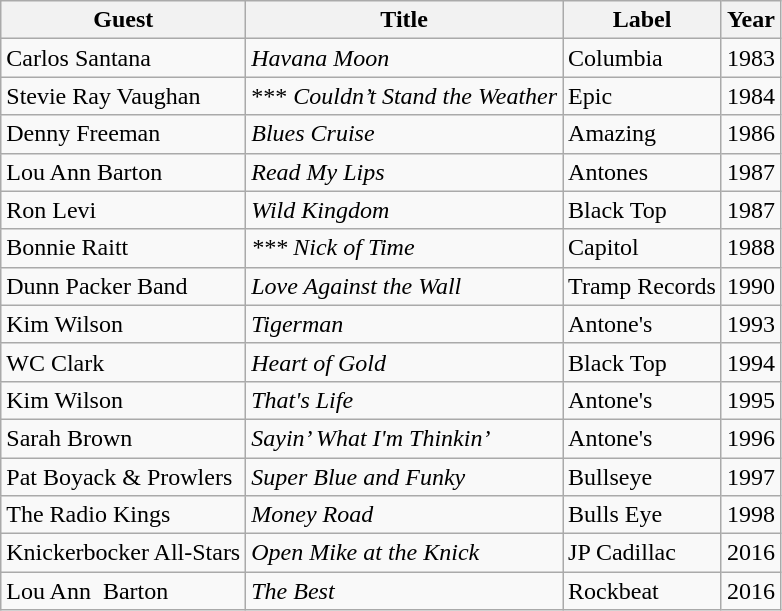<table class="wikitable">
<tr>
<th>Guest</th>
<th>Title</th>
<th>Label</th>
<th>Year</th>
</tr>
<tr>
<td>Carlos Santana</td>
<td><em>Havana Moon</em></td>
<td>Columbia</td>
<td>1983</td>
</tr>
<tr>
<td>Stevie Ray Vaughan</td>
<td>*** <em>Couldn’t Stand the Weather</em></td>
<td>Epic</td>
<td>1984</td>
</tr>
<tr>
<td>Denny Freeman</td>
<td><em>Blues Cruise</em></td>
<td>Amazing</td>
<td>1986</td>
</tr>
<tr>
<td>Lou Ann Barton</td>
<td><em>Read My Lips</em></td>
<td>Antones</td>
<td>1987</td>
</tr>
<tr>
<td>Ron Levi</td>
<td><em>Wild Kingdom</em></td>
<td>Black Top</td>
<td>1987</td>
</tr>
<tr>
<td>Bonnie Raitt</td>
<td><em>*** Nick of Time</em></td>
<td>Capitol</td>
<td>1988</td>
</tr>
<tr>
<td>Dunn Packer Band</td>
<td><em>Love Against the Wall</em></td>
<td>Tramp Records</td>
<td>1990</td>
</tr>
<tr>
<td>Kim Wilson</td>
<td><em>Tigerman</em></td>
<td>Antone's</td>
<td>1993</td>
</tr>
<tr>
<td>WC Clark</td>
<td><em>Heart of Gold</em></td>
<td>Black Top</td>
<td>1994</td>
</tr>
<tr>
<td>Kim Wilson</td>
<td><em>That's Life</em></td>
<td>Antone's</td>
<td>1995</td>
</tr>
<tr>
<td>Sarah Brown</td>
<td><em>Sayin’ What I'm Thinkin’</em></td>
<td>Antone's</td>
<td>1996</td>
</tr>
<tr>
<td>Pat Boyack & Prowlers</td>
<td><em>Super Blue and Funky</em></td>
<td>Bullseye</td>
<td>1997</td>
</tr>
<tr>
<td>The Radio Kings</td>
<td><em>Money Road</em></td>
<td>Bulls Eye</td>
<td>1998</td>
</tr>
<tr>
<td>Knickerbocker All-Stars</td>
<td><em>Open Mike at the Knick</em></td>
<td>JP Cadillac</td>
<td>2016</td>
</tr>
<tr>
<td>Lou Ann  Barton</td>
<td><em>The Best</em></td>
<td>Rockbeat</td>
<td>2016</td>
</tr>
</table>
